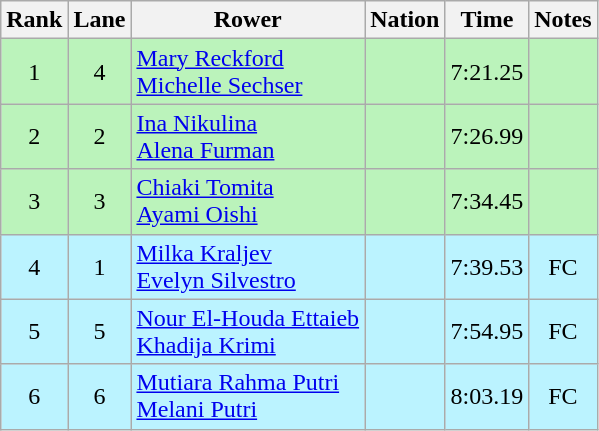<table class="wikitable sortable" style="text-align:center">
<tr>
<th>Rank</th>
<th>Lane</th>
<th>Rower</th>
<th>Nation</th>
<th>Time</th>
<th>Notes</th>
</tr>
<tr bgcolor=bbf3bb>
<td>1</td>
<td>4</td>
<td align=left><a href='#'>Mary Reckford</a><br><a href='#'>Michelle Sechser</a></td>
<td align=left></td>
<td>7:21.25</td>
<td></td>
</tr>
<tr bgcolor=bbf3bb>
<td>2</td>
<td>2</td>
<td align="left"><a href='#'>Ina Nikulina</a><br><a href='#'>Alena Furman</a></td>
<td align="left"></td>
<td>7:26.99</td>
<td></td>
</tr>
<tr bgcolor=bbf3bb>
<td>3</td>
<td>3</td>
<td align="left"><a href='#'>Chiaki Tomita</a><br><a href='#'>Ayami Oishi</a></td>
<td align="left"></td>
<td>7:34.45</td>
<td></td>
</tr>
<tr bgcolor=bbf3ff>
<td>4</td>
<td>1</td>
<td align="left"><a href='#'>Milka Kraljev</a><br><a href='#'>Evelyn Silvestro</a></td>
<td align="left"></td>
<td>7:39.53</td>
<td>FC</td>
</tr>
<tr bgcolor=bbf3ff>
<td>5</td>
<td>5</td>
<td align="left"><a href='#'>Nour El-Houda Ettaieb</a><br><a href='#'>Khadija Krimi</a></td>
<td align="left"></td>
<td>7:54.95</td>
<td>FC</td>
</tr>
<tr bgcolor=bbf3ff>
<td>6</td>
<td>6</td>
<td align=left><a href='#'>Mutiara Rahma Putri</a><br><a href='#'>Melani Putri</a></td>
<td align=left></td>
<td>8:03.19</td>
<td>FC</td>
</tr>
</table>
